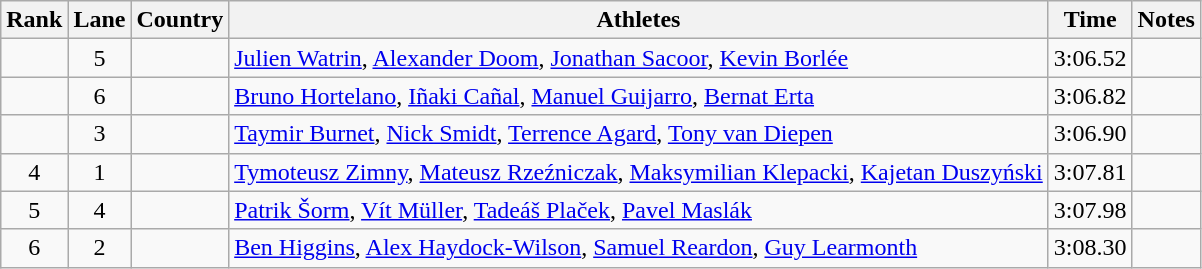<table class="wikitable sortable" style="text-align:center">
<tr>
<th>Rank</th>
<th>Lane</th>
<th>Country</th>
<th>Athletes</th>
<th>Time</th>
<th>Notes</th>
</tr>
<tr>
<td></td>
<td>5</td>
<td align=left></td>
<td align=left><a href='#'>Julien Watrin</a>, <a href='#'>Alexander Doom</a>, <a href='#'>Jonathan Sacoor</a>, <a href='#'>Kevin Borlée</a></td>
<td>3:06.52</td>
<td></td>
</tr>
<tr>
<td></td>
<td>6</td>
<td align=left></td>
<td align=left><a href='#'>Bruno Hortelano</a>, <a href='#'>Iñaki Cañal</a>, <a href='#'>Manuel Guijarro</a>, <a href='#'>Bernat Erta</a></td>
<td>3:06.82</td>
<td></td>
</tr>
<tr>
<td></td>
<td>3</td>
<td align=left></td>
<td align=left><a href='#'>Taymir Burnet</a>, <a href='#'>Nick Smidt</a>, <a href='#'>Terrence Agard</a>, <a href='#'>Tony van Diepen</a></td>
<td>3:06.90</td>
<td></td>
</tr>
<tr>
<td>4</td>
<td>1</td>
<td align=left></td>
<td align=left><a href='#'>Tymoteusz Zimny</a>, <a href='#'>Mateusz Rzeźniczak</a>, <a href='#'>Maksymilian Klepacki</a>, <a href='#'>Kajetan Duszyński</a></td>
<td>3:07.81</td>
<td></td>
</tr>
<tr>
<td>5</td>
<td>4</td>
<td align=left></td>
<td align=left><a href='#'>Patrik Šorm</a>, <a href='#'>Vít Müller</a>, <a href='#'>Tadeáš Plaček</a>, <a href='#'>Pavel Maslák</a></td>
<td>3:07.98</td>
<td></td>
</tr>
<tr>
<td>6</td>
<td>2</td>
<td align=left></td>
<td align=left><a href='#'>Ben Higgins</a>, <a href='#'>Alex Haydock-Wilson</a>,  <a href='#'>Samuel Reardon</a>, <a href='#'>Guy Learmonth</a></td>
<td>3:08.30</td>
<td></td>
</tr>
</table>
